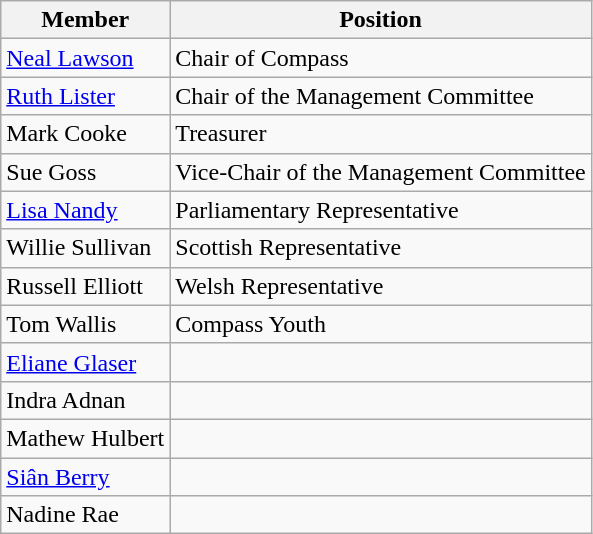<table class="wikitable sortable">
<tr>
<th>Member</th>
<th>Position</th>
</tr>
<tr>
<td><a href='#'>Neal Lawson</a></td>
<td>Chair of Compass</td>
</tr>
<tr>
<td><a href='#'>Ruth Lister</a></td>
<td>Chair of the Management Committee</td>
</tr>
<tr>
<td>Mark Cooke</td>
<td>Treasurer</td>
</tr>
<tr>
<td>Sue Goss</td>
<td>Vice-Chair of the Management Committee</td>
</tr>
<tr>
<td><a href='#'>Lisa Nandy</a></td>
<td>Parliamentary Representative</td>
</tr>
<tr>
<td>Willie Sullivan</td>
<td>Scottish Representative</td>
</tr>
<tr>
<td>Russell Elliott</td>
<td>Welsh Representative</td>
</tr>
<tr>
<td>Tom Wallis</td>
<td>Compass Youth</td>
</tr>
<tr>
<td><a href='#'>Eliane Glaser</a></td>
<td></td>
</tr>
<tr>
<td>Indra Adnan</td>
<td></td>
</tr>
<tr>
<td>Mathew Hulbert</td>
<td></td>
</tr>
<tr>
<td><a href='#'>Siân Berry</a></td>
<td></td>
</tr>
<tr>
<td>Nadine Rae</td>
<td></td>
</tr>
</table>
